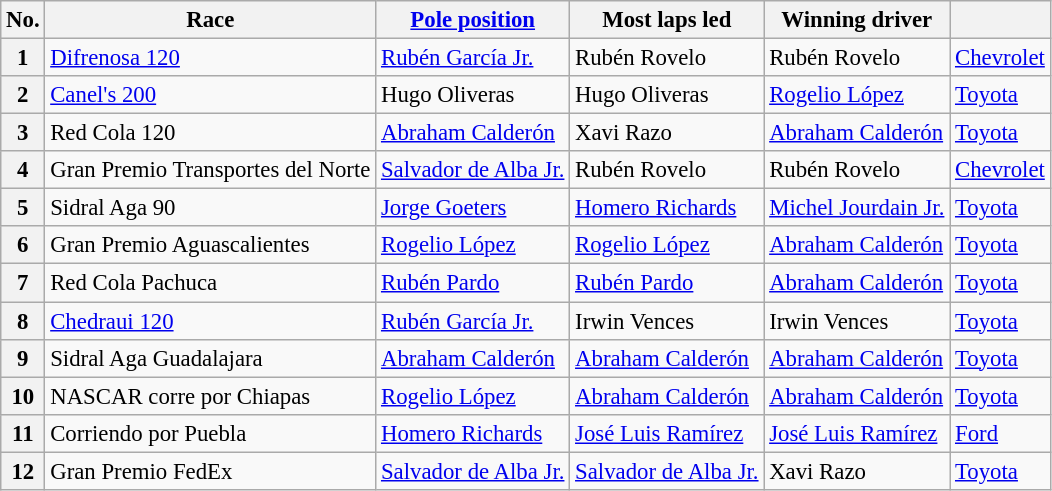<table class="wikitable sortable" style="font-size:95%">
<tr>
<th>No.</th>
<th>Race</th>
<th><a href='#'>Pole position</a></th>
<th>Most laps led</th>
<th>Winning driver</th>
<th></th>
</tr>
<tr>
<th>1</th>
<td><a href='#'>Difrenosa 120</a></td>
<td><a href='#'>Rubén García Jr.</a></td>
<td>Rubén Rovelo</td>
<td>Rubén Rovelo</td>
<td><a href='#'>Chevrolet</a></td>
</tr>
<tr>
<th>2</th>
<td><a href='#'>Canel's 200</a></td>
<td>Hugo Oliveras</td>
<td>Hugo Oliveras</td>
<td><a href='#'>Rogelio López</a></td>
<td><a href='#'>Toyota</a></td>
</tr>
<tr>
<th>3</th>
<td>Red Cola 120</td>
<td><a href='#'>Abraham Calderón</a></td>
<td>Xavi Razo</td>
<td><a href='#'>Abraham Calderón</a></td>
<td><a href='#'>Toyota</a></td>
</tr>
<tr>
<th>4</th>
<td>Gran Premio Transportes del Norte</td>
<td><a href='#'>Salvador de Alba Jr.</a></td>
<td>Rubén Rovelo</td>
<td>Rubén Rovelo</td>
<td><a href='#'>Chevrolet</a></td>
</tr>
<tr>
<th>5</th>
<td>Sidral Aga 90</td>
<td><a href='#'>Jorge Goeters</a></td>
<td><a href='#'>Homero Richards</a></td>
<td><a href='#'>Michel Jourdain Jr.</a></td>
<td><a href='#'>Toyota</a></td>
</tr>
<tr>
<th>6</th>
<td>Gran Premio Aguascalientes</td>
<td><a href='#'>Rogelio López</a></td>
<td><a href='#'>Rogelio López</a></td>
<td><a href='#'>Abraham Calderón</a></td>
<td><a href='#'>Toyota</a></td>
</tr>
<tr>
<th>7</th>
<td>Red Cola Pachuca</td>
<td><a href='#'>Rubén Pardo</a></td>
<td><a href='#'>Rubén Pardo</a></td>
<td><a href='#'>Abraham Calderón</a></td>
<td><a href='#'>Toyota</a></td>
</tr>
<tr>
<th>8</th>
<td><a href='#'>Chedraui 120</a></td>
<td><a href='#'>Rubén García Jr.</a></td>
<td>Irwin Vences</td>
<td>Irwin Vences</td>
<td><a href='#'>Toyota</a></td>
</tr>
<tr>
<th>9</th>
<td>Sidral Aga Guadalajara</td>
<td><a href='#'>Abraham Calderón</a></td>
<td><a href='#'>Abraham Calderón</a></td>
<td><a href='#'>Abraham Calderón</a></td>
<td><a href='#'>Toyota</a></td>
</tr>
<tr>
<th>10</th>
<td>NASCAR corre por Chiapas</td>
<td><a href='#'>Rogelio López</a></td>
<td><a href='#'>Abraham Calderón</a></td>
<td><a href='#'>Abraham Calderón</a></td>
<td><a href='#'>Toyota</a></td>
</tr>
<tr>
<th>11</th>
<td>Corriendo por Puebla</td>
<td><a href='#'>Homero Richards</a></td>
<td><a href='#'>José Luis Ramírez</a></td>
<td><a href='#'>José Luis Ramírez</a></td>
<td><a href='#'>Ford</a></td>
</tr>
<tr>
<th>12</th>
<td>Gran Premio FedEx</td>
<td><a href='#'>Salvador de Alba Jr.</a></td>
<td><a href='#'>Salvador de Alba Jr.</a></td>
<td>Xavi Razo</td>
<td><a href='#'>Toyota</a></td>
</tr>
</table>
